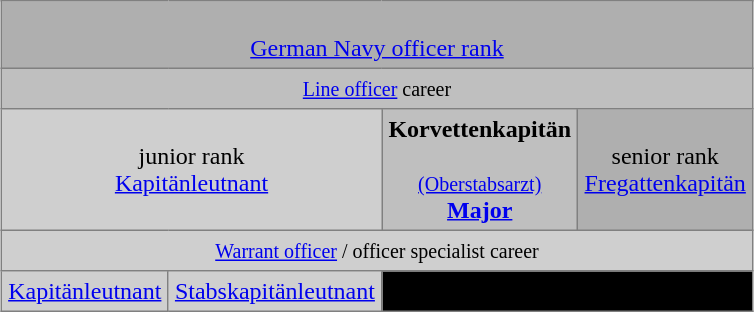<table class="toccolours" border="1" cellpadding="4" cellspacing="0" style="border-collapse: collapse; margin: 0.5em auto; clear: both;">
<tr>
<td align="center" colspan="4" style="background:#afafaf;"><br><a href='#'>German Navy officer rank</a></td>
</tr>
<tr>
<td align="center" colspan="4" style="background:#bfbfbf;"><small><a href='#'>Line officer</a> career</small></td>
</tr>
<tr>
<td align="center" colspan="2" style="background:#cfcfcf;">junior rank<br><a href='#'>Kapitänleutnant</a></td>
<td align="center" rowspan="1" style="background:#bfbfbf;"><span><strong>Korvettenkapitän</strong></span><br><br><a href='#'><span><small>(Oberstabsarzt)</small></span></a><br><a href='#'><span><strong>Major</strong></span></a></td>
<td align="center" rowspan="1" style="background:#afafaf;">senior rank<br><a href='#'>Fregattenkapitän</a></td>
</tr>
<tr>
<td width="00%" align="center" colspan="4" style="background:#cfcfcf;"><small><a href='#'>Warrant officer</a> / officer specialist career</small></td>
</tr>
<tr>
<td align="center" style="background:#cfcfcf;"><a href='#'>Kapitänleutnant</a></td>
<td align="center" style="background:#cfcfcf;"><a href='#'>Stabskapitänleutnant</a></td>
<td align="center" colspan="2" style="background-color:black;"><span><strong>end of officer specialist career</strong></span></td>
</tr>
</table>
